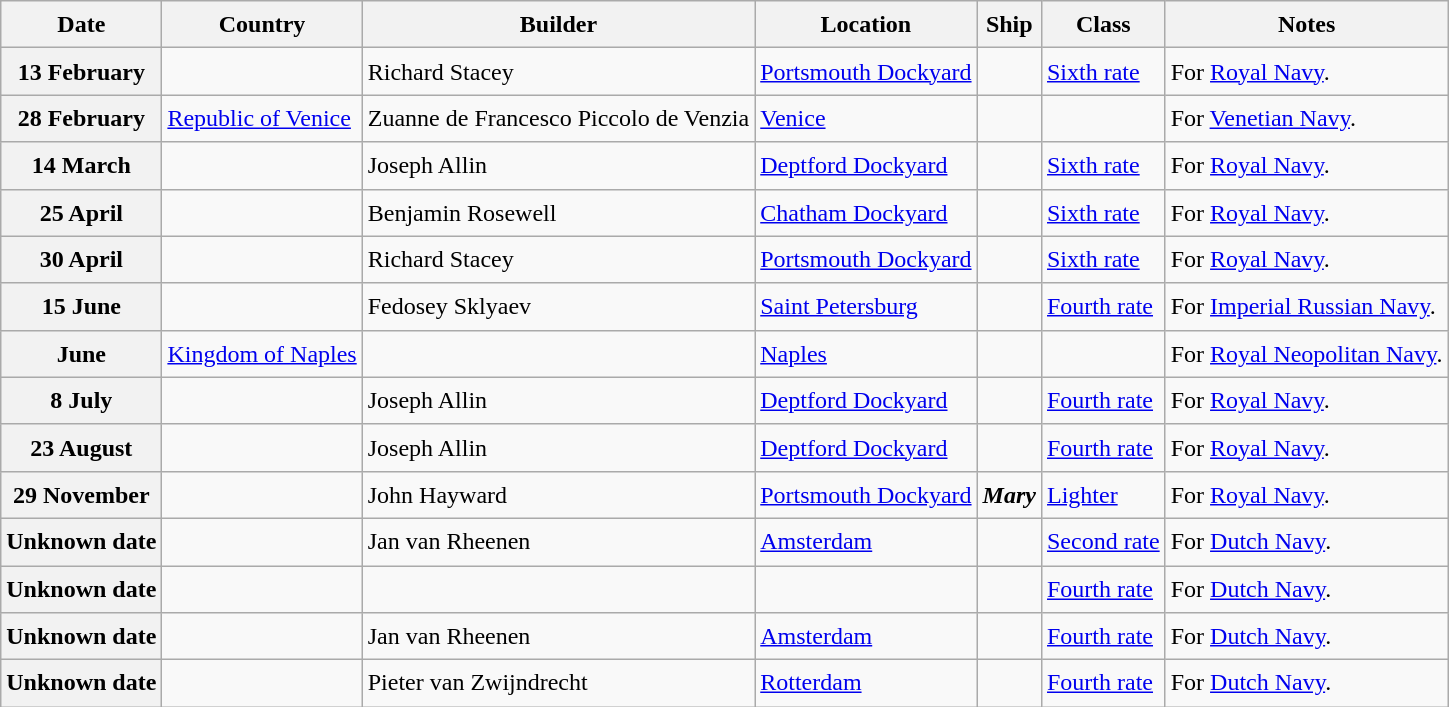<table class="wikitable sortable" style="font-size:1.00em; line-height:1.5em;">
<tr>
<th>Date</th>
<th>Country</th>
<th>Builder</th>
<th>Location</th>
<th>Ship</th>
<th>Class</th>
<th>Notes</th>
</tr>
<tr ---->
<th>13 February</th>
<td></td>
<td>Richard Stacey</td>
<td><a href='#'>Portsmouth Dockyard</a></td>
<td><strong></strong></td>
<td><a href='#'>Sixth rate</a></td>
<td>For <a href='#'>Royal Navy</a>.</td>
</tr>
<tr ---->
<th>28 February</th>
<td> <a href='#'>Republic of Venice</a></td>
<td>Zuanne de Francesco Piccolo de Venzia</td>
<td><a href='#'>Venice</a></td>
<td><strong></strong></td>
<td></td>
<td>For <a href='#'>Venetian Navy</a>.</td>
</tr>
<tr ---->
<th>14 March</th>
<td></td>
<td>Joseph Allin</td>
<td><a href='#'>Deptford Dockyard</a></td>
<td><strong></strong></td>
<td><a href='#'>Sixth rate</a></td>
<td>For <a href='#'>Royal Navy</a>.</td>
</tr>
<tr ---->
<th>25 April</th>
<td></td>
<td>Benjamin Rosewell</td>
<td><a href='#'>Chatham Dockyard</a></td>
<td><strong></strong></td>
<td><a href='#'>Sixth rate</a></td>
<td>For <a href='#'>Royal Navy</a>.</td>
</tr>
<tr ---->
<th>30 April</th>
<td></td>
<td>Richard Stacey</td>
<td><a href='#'>Portsmouth Dockyard</a></td>
<td><strong></strong></td>
<td><a href='#'>Sixth rate</a></td>
<td>For <a href='#'>Royal Navy</a>.</td>
</tr>
<tr ---->
<th>15 June</th>
<td></td>
<td>Fedosey Sklyaev</td>
<td><a href='#'>Saint Petersburg</a></td>
<td><strong></strong></td>
<td><a href='#'>Fourth rate</a></td>
<td>For <a href='#'>Imperial Russian Navy</a>.</td>
</tr>
<tr ---->
<th>June</th>
<td> <a href='#'>Kingdom of Naples</a></td>
<td></td>
<td><a href='#'>Naples</a></td>
<td><strong></strong></td>
<td></td>
<td>For <a href='#'>Royal Neopolitan Navy</a>.</td>
</tr>
<tr ---->
<th>8 July</th>
<td></td>
<td>Joseph Allin</td>
<td><a href='#'>Deptford Dockyard</a></td>
<td><strong></strong></td>
<td><a href='#'>Fourth rate</a></td>
<td>For <a href='#'>Royal Navy</a>.</td>
</tr>
<tr ---->
<th>23 August</th>
<td></td>
<td>Joseph Allin</td>
<td><a href='#'>Deptford Dockyard</a></td>
<td><strong></strong></td>
<td><a href='#'>Fourth rate</a></td>
<td>For <a href='#'>Royal Navy</a>.</td>
</tr>
<tr ---->
<th>29 November</th>
<td></td>
<td>John Hayward</td>
<td><a href='#'>Portsmouth Dockyard</a></td>
<td><strong><em>Mary</em></strong></td>
<td><a href='#'>Lighter</a></td>
<td>For <a href='#'>Royal Navy</a>.</td>
</tr>
<tr ---->
<th>Unknown date</th>
<td></td>
<td>Jan van Rheenen</td>
<td><a href='#'>Amsterdam</a></td>
<td><strong></strong></td>
<td><a href='#'>Second rate</a></td>
<td>For <a href='#'>Dutch Navy</a>.</td>
</tr>
<tr ---->
<th>Unknown date</th>
<td></td>
<td></td>
<td></td>
<td><strong></strong></td>
<td><a href='#'>Fourth rate</a></td>
<td>For <a href='#'>Dutch Navy</a>.</td>
</tr>
<tr ---->
<th>Unknown date</th>
<td></td>
<td>Jan van Rheenen</td>
<td><a href='#'>Amsterdam</a></td>
<td><strong></strong></td>
<td><a href='#'>Fourth rate</a></td>
<td>For <a href='#'>Dutch Navy</a>.</td>
</tr>
<tr ---->
<th>Unknown date</th>
<td></td>
<td>Pieter van Zwijndrecht</td>
<td><a href='#'>Rotterdam</a></td>
<td><strong></strong></td>
<td><a href='#'>Fourth rate</a></td>
<td>For <a href='#'>Dutch Navy</a>.</td>
</tr>
</table>
